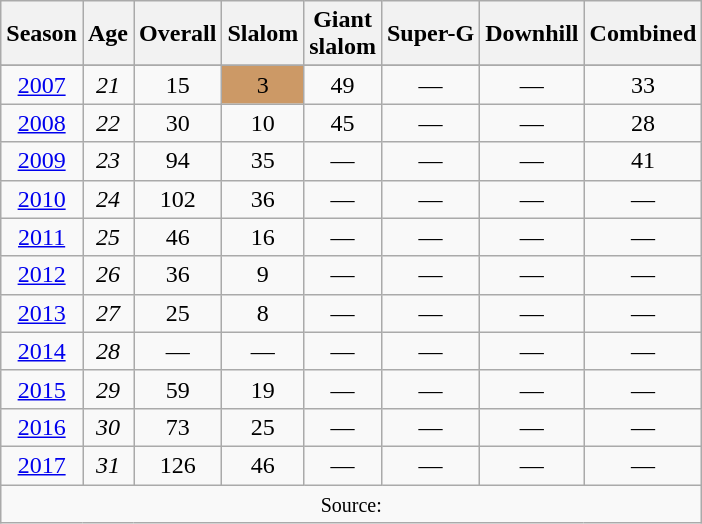<table class=wikitable style="text-align:center">
<tr>
<th>Season</th>
<th>Age</th>
<th>Overall</th>
<th>Slalom</th>
<th>Giant<br>slalom</th>
<th>Super-G</th>
<th>Downhill</th>
<th>Combined</th>
</tr>
<tr>
</tr>
<tr>
<td><a href='#'>2007</a></td>
<td><em>21</em></td>
<td>15</td>
<td bgcolor="cc9966">3</td>
<td>49</td>
<td>—</td>
<td>—</td>
<td>33</td>
</tr>
<tr>
<td><a href='#'>2008</a></td>
<td><em>22</em></td>
<td>30</td>
<td>10</td>
<td>45</td>
<td>—</td>
<td>—</td>
<td>28</td>
</tr>
<tr>
<td><a href='#'>2009</a></td>
<td><em>23</em></td>
<td>94</td>
<td>35</td>
<td>—</td>
<td>—</td>
<td>—</td>
<td>41</td>
</tr>
<tr>
<td><a href='#'>2010</a></td>
<td><em>24</em></td>
<td>102</td>
<td>36</td>
<td>—</td>
<td>—</td>
<td>—</td>
<td>—</td>
</tr>
<tr>
<td><a href='#'>2011</a></td>
<td><em>25</em></td>
<td>46</td>
<td>16</td>
<td>—</td>
<td>—</td>
<td>—</td>
<td>—</td>
</tr>
<tr>
<td><a href='#'>2012</a></td>
<td><em>26</em></td>
<td>36</td>
<td>9</td>
<td>—</td>
<td>—</td>
<td>—</td>
<td>—</td>
</tr>
<tr>
<td><a href='#'>2013</a></td>
<td><em>27</em></td>
<td>25</td>
<td>8</td>
<td>—</td>
<td>—</td>
<td>—</td>
<td>—</td>
</tr>
<tr>
<td><a href='#'>2014</a></td>
<td><em>28</em></td>
<td>—</td>
<td>—</td>
<td>—</td>
<td>—</td>
<td>—</td>
<td>—</td>
</tr>
<tr>
<td><a href='#'>2015</a></td>
<td><em>29</em></td>
<td>59</td>
<td>19</td>
<td>—</td>
<td>—</td>
<td>—</td>
<td>—</td>
</tr>
<tr>
<td><a href='#'>2016</a></td>
<td><em>30</em></td>
<td>73</td>
<td>25</td>
<td>—</td>
<td>—</td>
<td>—</td>
<td>—</td>
</tr>
<tr>
<td><a href='#'>2017</a></td>
<td><em>31</em></td>
<td>126</td>
<td>46</td>
<td>—</td>
<td>—</td>
<td>—</td>
<td>—</td>
</tr>
<tr>
<td colspan="8"><small>Source:</small></td>
</tr>
</table>
